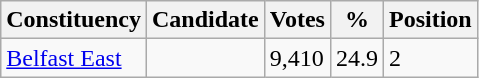<table class="wikitable sortable">
<tr>
<th>Constituency</th>
<th>Candidate</th>
<th>Votes</th>
<th>%</th>
<th>Position</th>
</tr>
<tr>
<td><a href='#'>Belfast East</a></td>
<td></td>
<td>9,410</td>
<td>24.9</td>
<td>2</td>
</tr>
</table>
